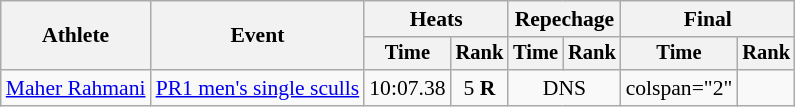<table class="wikitable" style="font-size:90%">
<tr>
<th rowspan=2>Athlete</th>
<th rowspan=2>Event</th>
<th colspan=2>Heats</th>
<th colspan=2>Repechage</th>
<th colspan=2>Final</th>
</tr>
<tr style="font-size:95%">
<th>Time</th>
<th>Rank</th>
<th>Time</th>
<th>Rank</th>
<th>Time</th>
<th>Rank</th>
</tr>
<tr align=center>
<td align=left><a href='#'>Maher Rahmani</a></td>
<td align=left><a href='#'>PR1 men's single sculls</a></td>
<td>10:07.38</td>
<td>5 <strong>R</strong></td>
<td colspan="2">DNS</td>
<td>colspan="2" </td>
</tr>
</table>
